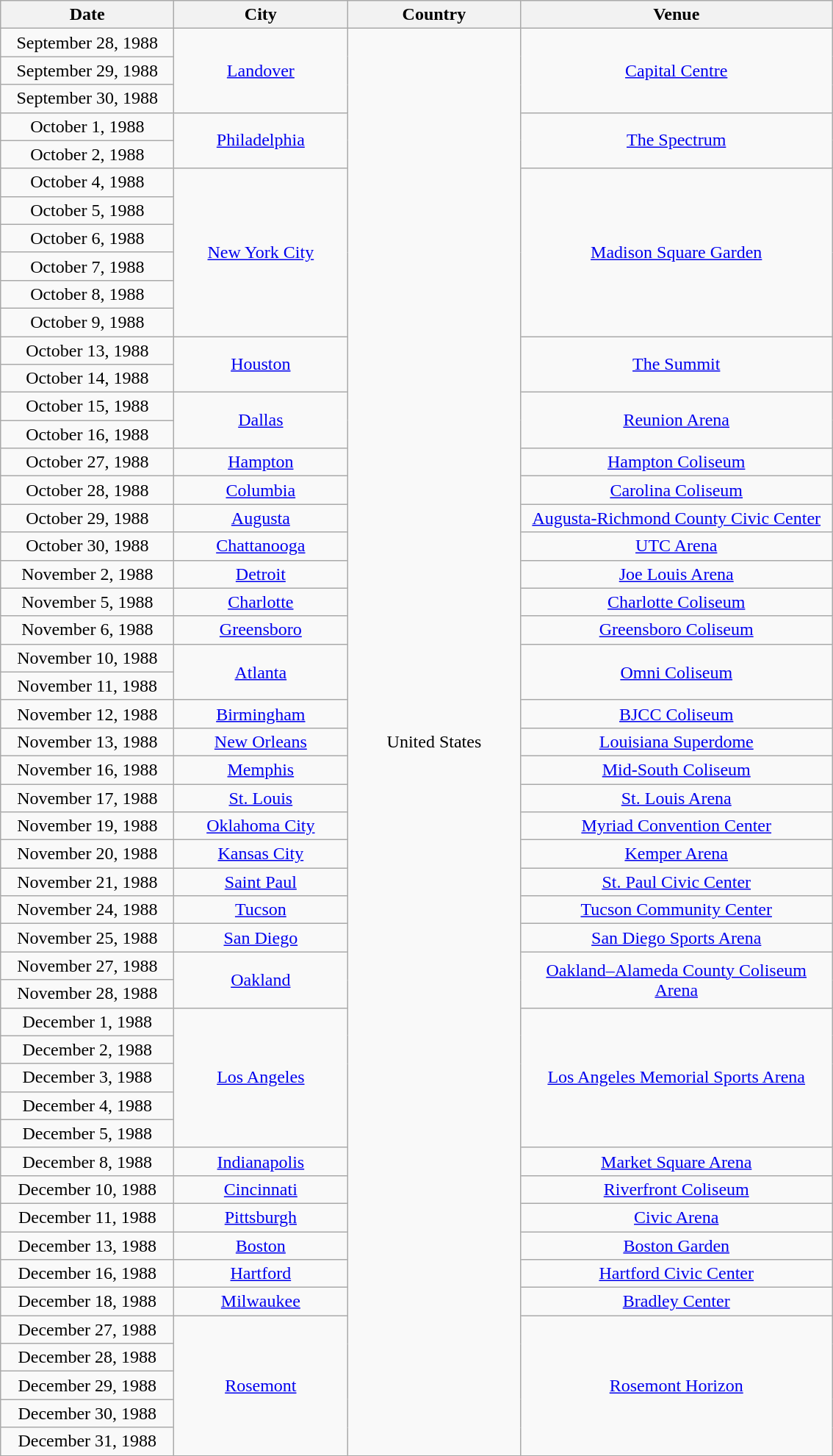<table class="wikitable" style="text-align:center">
<tr>
<th width="150px">Date</th>
<th width="150px">City</th>
<th width="150px">Country</th>
<th width="275px">Venue</th>
</tr>
<tr>
<td>September 28, 1988</td>
<td rowspan="3"><a href='#'>Landover</a></td>
<td rowspan="51">United States</td>
<td rowspan="3"><a href='#'>Capital Centre</a></td>
</tr>
<tr>
<td>September 29, 1988</td>
</tr>
<tr>
<td>September 30, 1988</td>
</tr>
<tr>
<td>October 1, 1988</td>
<td rowspan="2"><a href='#'>Philadelphia</a></td>
<td rowspan="2"><a href='#'>The Spectrum</a></td>
</tr>
<tr>
<td>October 2, 1988</td>
</tr>
<tr>
<td>October 4, 1988</td>
<td rowspan="6"><a href='#'>New York City</a></td>
<td rowspan="6"><a href='#'>Madison Square Garden</a></td>
</tr>
<tr>
<td>October 5, 1988</td>
</tr>
<tr>
<td>October 6, 1988</td>
</tr>
<tr>
<td>October 7, 1988</td>
</tr>
<tr>
<td>October 8, 1988</td>
</tr>
<tr>
<td>October 9, 1988</td>
</tr>
<tr>
<td>October 13, 1988</td>
<td rowspan="2"><a href='#'>Houston</a></td>
<td rowspan="2"><a href='#'>The Summit</a></td>
</tr>
<tr>
<td>October 14, 1988</td>
</tr>
<tr>
<td>October 15, 1988</td>
<td rowspan="2"><a href='#'>Dallas</a></td>
<td rowspan="2"><a href='#'>Reunion Arena</a></td>
</tr>
<tr>
<td>October 16, 1988</td>
</tr>
<tr>
<td>October 27, 1988</td>
<td><a href='#'>Hampton</a></td>
<td><a href='#'>Hampton Coliseum</a></td>
</tr>
<tr>
<td>October 28, 1988</td>
<td><a href='#'>Columbia</a></td>
<td><a href='#'>Carolina Coliseum</a></td>
</tr>
<tr>
<td>October 29, 1988</td>
<td><a href='#'>Augusta</a></td>
<td><a href='#'>Augusta-Richmond County Civic Center</a></td>
</tr>
<tr>
<td>October 30, 1988</td>
<td><a href='#'>Chattanooga</a></td>
<td><a href='#'>UTC Arena</a></td>
</tr>
<tr>
<td>November 2, 1988</td>
<td><a href='#'>Detroit</a></td>
<td><a href='#'>Joe Louis Arena</a></td>
</tr>
<tr>
<td>November 5, 1988</td>
<td><a href='#'>Charlotte</a></td>
<td><a href='#'>Charlotte Coliseum</a></td>
</tr>
<tr>
<td>November 6, 1988</td>
<td><a href='#'>Greensboro</a></td>
<td><a href='#'>Greensboro Coliseum</a></td>
</tr>
<tr>
<td>November 10, 1988</td>
<td rowspan="2"><a href='#'>Atlanta</a></td>
<td rowspan="2"><a href='#'>Omni Coliseum</a></td>
</tr>
<tr>
<td>November 11, 1988</td>
</tr>
<tr>
<td>November 12, 1988</td>
<td><a href='#'>Birmingham</a></td>
<td><a href='#'>BJCC Coliseum</a></td>
</tr>
<tr>
<td>November 13, 1988</td>
<td><a href='#'>New Orleans</a></td>
<td><a href='#'>Louisiana Superdome</a></td>
</tr>
<tr>
<td>November 16, 1988</td>
<td><a href='#'>Memphis</a></td>
<td><a href='#'>Mid-South Coliseum</a></td>
</tr>
<tr>
<td>November 17, 1988</td>
<td><a href='#'>St. Louis</a></td>
<td><a href='#'>St. Louis Arena</a></td>
</tr>
<tr>
<td>November 19, 1988</td>
<td><a href='#'>Oklahoma City</a></td>
<td><a href='#'>Myriad Convention Center</a></td>
</tr>
<tr>
<td>November 20, 1988</td>
<td><a href='#'>Kansas City</a></td>
<td><a href='#'>Kemper Arena</a></td>
</tr>
<tr>
<td>November 21, 1988</td>
<td><a href='#'>Saint Paul</a></td>
<td><a href='#'>St. Paul Civic Center</a></td>
</tr>
<tr>
<td>November 24, 1988</td>
<td><a href='#'>Tucson</a></td>
<td><a href='#'>Tucson Community Center</a></td>
</tr>
<tr>
<td>November 25, 1988</td>
<td><a href='#'>San Diego</a></td>
<td><a href='#'>San Diego Sports Arena</a></td>
</tr>
<tr>
<td>November 27, 1988</td>
<td rowspan="2"><a href='#'>Oakland</a></td>
<td rowspan="2"><a href='#'>Oakland–Alameda County Coliseum Arena</a></td>
</tr>
<tr>
<td>November 28, 1988</td>
</tr>
<tr>
<td>December 1, 1988</td>
<td rowspan="5"><a href='#'>Los Angeles</a></td>
<td rowspan="5"><a href='#'>Los Angeles Memorial Sports Arena</a></td>
</tr>
<tr>
<td>December 2, 1988</td>
</tr>
<tr>
<td>December 3, 1988</td>
</tr>
<tr>
<td>December 4, 1988</td>
</tr>
<tr>
<td>December 5, 1988</td>
</tr>
<tr>
<td>December 8, 1988</td>
<td><a href='#'>Indianapolis</a></td>
<td><a href='#'>Market Square Arena</a></td>
</tr>
<tr>
<td>December 10, 1988</td>
<td><a href='#'>Cincinnati</a></td>
<td><a href='#'>Riverfront Coliseum</a></td>
</tr>
<tr>
<td>December 11, 1988</td>
<td><a href='#'>Pittsburgh</a></td>
<td><a href='#'>Civic Arena</a></td>
</tr>
<tr>
<td>December 13, 1988</td>
<td><a href='#'>Boston</a></td>
<td><a href='#'>Boston Garden</a></td>
</tr>
<tr>
<td>December 16, 1988</td>
<td><a href='#'>Hartford</a></td>
<td><a href='#'>Hartford Civic Center</a></td>
</tr>
<tr>
<td>December 18, 1988</td>
<td><a href='#'>Milwaukee</a></td>
<td><a href='#'>Bradley Center</a></td>
</tr>
<tr>
<td>December 27, 1988</td>
<td rowspan="5"><a href='#'>Rosemont</a></td>
<td rowspan="5"><a href='#'>Rosemont Horizon</a></td>
</tr>
<tr>
<td>December 28, 1988</td>
</tr>
<tr>
<td>December 29, 1988</td>
</tr>
<tr>
<td>December 30, 1988</td>
</tr>
<tr>
<td>December 31, 1988</td>
</tr>
<tr>
</tr>
</table>
